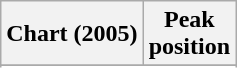<table class="wikitable sortable">
<tr>
<th>Chart (2005)</th>
<th>Peak<br>position</th>
</tr>
<tr>
</tr>
<tr>
</tr>
</table>
